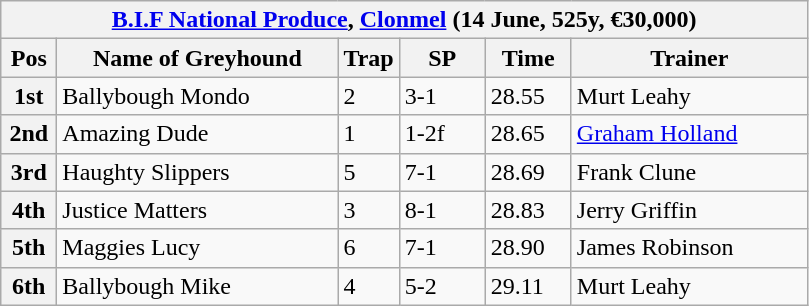<table class="wikitable">
<tr>
<th colspan="6"><a href='#'>B.I.F National Produce</a>, <a href='#'>Clonmel</a> (14 June, 525y, €30,000)</th>
</tr>
<tr>
<th width=30>Pos</th>
<th width=180>Name of Greyhound</th>
<th width=30>Trap</th>
<th width=50>SP</th>
<th width=50>Time</th>
<th width=150>Trainer</th>
</tr>
<tr>
<th>1st</th>
<td>Ballybough Mondo</td>
<td>2</td>
<td>3-1</td>
<td>28.55</td>
<td>Murt Leahy</td>
</tr>
<tr>
<th>2nd</th>
<td>Amazing Dude</td>
<td>1</td>
<td>1-2f</td>
<td>28.65</td>
<td><a href='#'>Graham Holland</a></td>
</tr>
<tr>
<th>3rd</th>
<td>Haughty Slippers</td>
<td>5</td>
<td>7-1</td>
<td>28.69</td>
<td>Frank Clune</td>
</tr>
<tr>
<th>4th</th>
<td>Justice Matters</td>
<td>3</td>
<td>8-1</td>
<td>28.83</td>
<td>Jerry Griffin</td>
</tr>
<tr>
<th>5th</th>
<td>Maggies Lucy</td>
<td>6</td>
<td>7-1</td>
<td>28.90</td>
<td>James Robinson</td>
</tr>
<tr>
<th>6th</th>
<td>Ballybough Mike</td>
<td>4</td>
<td>5-2</td>
<td>29.11</td>
<td>Murt Leahy</td>
</tr>
</table>
